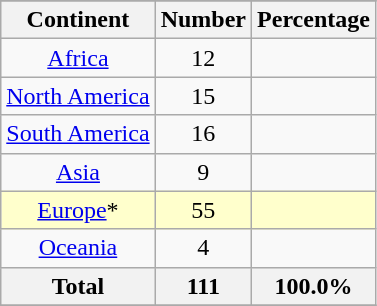<table class="wikitable sortable" style="text-align:center">
<tr>
</tr>
<tr>
<th scope="col">Continent</th>
<th scope="col">Number</th>
<th scope="col">Percentage</th>
</tr>
<tr>
<td scope="row"><a href='#'>Africa</a></td>
<td>12</td>
<td></td>
</tr>
<tr>
<td scope="row" data-sort-value="America, North"><a href='#'>North&nbsp;America</a></td>
<td>15</td>
<td></td>
</tr>
<tr>
<td scope="row" data-sort-value="America, South"><a href='#'>South&nbsp;America</a></td>
<td>16</td>
<td></td>
</tr>
<tr>
<td scope="row"><a href='#'>Asia</a></td>
<td>9</td>
<td></td>
</tr>
<tr style="background: #ffc">
<td scope="row"><a href='#'>Europe</a>*</td>
<td>55</td>
<td></td>
</tr>
<tr>
<td scope="row"><a href='#'>Oceania</a></td>
<td>4</td>
<td></td>
</tr>
<tr>
<th scope="row">Total</th>
<th>111</th>
<th>100.0%</th>
</tr>
<tr>
</tr>
</table>
